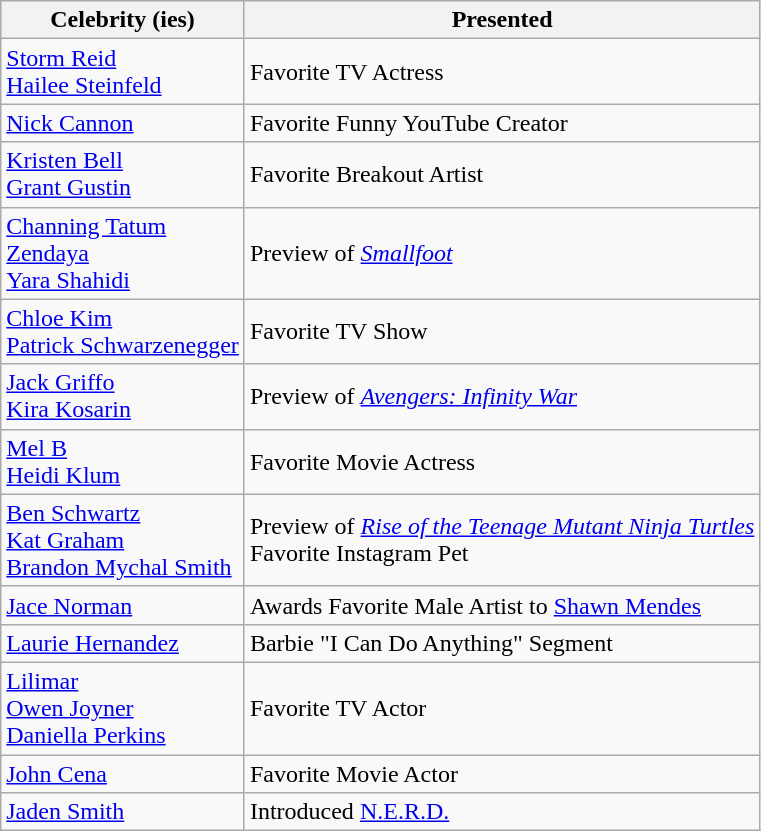<table class="wikitable">
<tr>
<th>Celebrity (ies)</th>
<th>Presented</th>
</tr>
<tr>
<td><a href='#'>Storm Reid</a><br><a href='#'>Hailee Steinfeld</a></td>
<td>Favorite TV Actress</td>
</tr>
<tr>
<td><a href='#'>Nick Cannon</a></td>
<td>Favorite Funny YouTube Creator</td>
</tr>
<tr>
<td><a href='#'>Kristen Bell</a><br><a href='#'>Grant Gustin</a></td>
<td>Favorite Breakout Artist</td>
</tr>
<tr>
<td><a href='#'>Channing Tatum</a><br><a href='#'>Zendaya</a><br><a href='#'>Yara Shahidi</a></td>
<td>Preview of <em><a href='#'>Smallfoot</a></em></td>
</tr>
<tr>
<td><a href='#'>Chloe Kim</a><br><a href='#'>Patrick Schwarzenegger</a></td>
<td>Favorite TV Show</td>
</tr>
<tr>
<td><a href='#'>Jack Griffo</a><br><a href='#'>Kira Kosarin</a></td>
<td>Preview of <em><a href='#'>Avengers: Infinity War</a></em></td>
</tr>
<tr>
<td><a href='#'>Mel B</a><br><a href='#'>Heidi Klum</a></td>
<td>Favorite Movie Actress</td>
</tr>
<tr>
<td><a href='#'>Ben Schwartz</a><br><a href='#'>Kat Graham</a><br><a href='#'>Brandon Mychal Smith</a></td>
<td>Preview of <em><a href='#'>Rise of the Teenage Mutant Ninja Turtles</a></em><br>Favorite Instagram Pet</td>
</tr>
<tr>
<td><a href='#'>Jace Norman</a></td>
<td>Awards Favorite Male Artist to <a href='#'>Shawn Mendes</a></td>
</tr>
<tr>
<td><a href='#'>Laurie Hernandez</a></td>
<td>Barbie "I Can Do Anything" Segment</td>
</tr>
<tr>
<td><a href='#'>Lilimar</a><br><a href='#'>Owen Joyner</a><br><a href='#'>Daniella Perkins</a></td>
<td>Favorite TV Actor</td>
</tr>
<tr>
<td><a href='#'>John Cena</a> </td>
<td>Favorite Movie Actor</td>
</tr>
<tr>
<td><a href='#'>Jaden Smith</a></td>
<td>Introduced <a href='#'>N.E.R.D.</a></td>
</tr>
</table>
